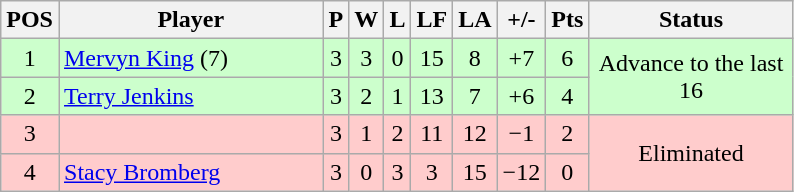<table class="wikitable" style="text-align:center; margin: 1em auto 1em auto, align:left">
<tr>
<th width=20>POS</th>
<th width=169>Player</th>
<th width=3>P</th>
<th width=3>W</th>
<th width=3>L</th>
<th width=20>LF</th>
<th width=20>LA</th>
<th width=20>+/-</th>
<th width=20>Pts</th>
<th width=129>Status</th>
</tr>
<tr style="background:#CCFFCC;">
<td>1</td>
<td style="text-align:left;"> <a href='#'>Mervyn King</a> (7)</td>
<td>3</td>
<td>3</td>
<td>0</td>
<td>15</td>
<td>8</td>
<td>+7</td>
<td>6</td>
<td rowspan=2>Advance to the last 16</td>
</tr>
<tr style="background:#CCFFCC;">
<td>2</td>
<td style="text-align:left;"> <a href='#'>Terry Jenkins</a></td>
<td>3</td>
<td>2</td>
<td>1</td>
<td>13</td>
<td>7</td>
<td>+6</td>
<td>4</td>
</tr>
<tr style="background:#FFCCCC;">
<td>3</td>
<td style="text-align:left;"></td>
<td>3</td>
<td>1</td>
<td>2</td>
<td>11</td>
<td>12</td>
<td>−1</td>
<td>2</td>
<td rowspan=2>Eliminated</td>
</tr>
<tr style="background:#FFCCCC;">
<td>4</td>
<td style="text-align:left;"> <a href='#'>Stacy Bromberg</a></td>
<td>3</td>
<td>0</td>
<td>3</td>
<td>3</td>
<td>15</td>
<td>−12</td>
<td>0</td>
</tr>
</table>
